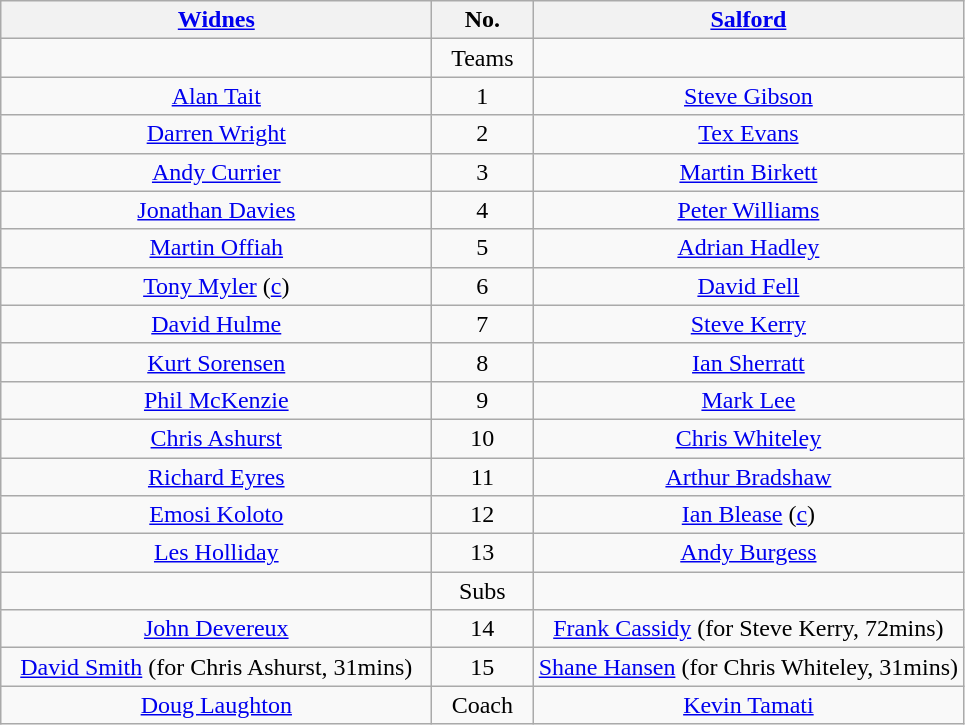<table class="wikitable" style="text-align:center;">
<tr>
<th width=280 abbr=winner><a href='#'>Widnes</a></th>
<th width=60 abbr="Number">No.</th>
<th width=280 abbr=runner-up><a href='#'>Salford</a></th>
</tr>
<tr>
<td></td>
<td>Teams</td>
<td></td>
</tr>
<tr>
<td><a href='#'>Alan Tait</a></td>
<td>1</td>
<td><a href='#'>Steve Gibson</a></td>
</tr>
<tr>
<td><a href='#'>Darren Wright</a></td>
<td>2</td>
<td><a href='#'>Tex Evans</a></td>
</tr>
<tr>
<td><a href='#'>Andy Currier</a></td>
<td>3</td>
<td><a href='#'>Martin Birkett</a></td>
</tr>
<tr>
<td><a href='#'>Jonathan Davies</a></td>
<td>4</td>
<td><a href='#'>Peter Williams</a></td>
</tr>
<tr>
<td><a href='#'>Martin Offiah</a></td>
<td>5</td>
<td><a href='#'>Adrian Hadley</a></td>
</tr>
<tr>
<td><a href='#'>Tony Myler</a> (<a href='#'>c</a>)</td>
<td>6</td>
<td><a href='#'>David Fell</a></td>
</tr>
<tr>
<td><a href='#'>David Hulme</a></td>
<td>7</td>
<td><a href='#'>Steve Kerry</a></td>
</tr>
<tr>
<td><a href='#'>Kurt Sorensen</a></td>
<td>8</td>
<td><a href='#'>Ian Sherratt</a></td>
</tr>
<tr>
<td><a href='#'>Phil McKenzie</a></td>
<td>9</td>
<td><a href='#'>Mark Lee</a></td>
</tr>
<tr>
<td><a href='#'>Chris Ashurst</a></td>
<td>10</td>
<td><a href='#'>Chris Whiteley</a></td>
</tr>
<tr>
<td><a href='#'>Richard Eyres</a></td>
<td>11</td>
<td><a href='#'>Arthur Bradshaw</a></td>
</tr>
<tr>
<td><a href='#'>Emosi Koloto</a></td>
<td>12</td>
<td><a href='#'>Ian Blease</a> (<a href='#'>c</a>)</td>
</tr>
<tr>
<td><a href='#'>Les Holliday</a></td>
<td>13</td>
<td><a href='#'>Andy Burgess</a></td>
</tr>
<tr>
<td></td>
<td>Subs</td>
<td></td>
</tr>
<tr>
<td><a href='#'>John Devereux</a></td>
<td>14</td>
<td><a href='#'>Frank Cassidy</a> (for Steve Kerry, 72mins)</td>
</tr>
<tr>
<td><a href='#'>David Smith</a> (for Chris Ashurst, 31mins)</td>
<td>15</td>
<td><a href='#'>Shane Hansen</a> (for Chris Whiteley, 31mins)</td>
</tr>
<tr>
<td><a href='#'>Doug Laughton</a></td>
<td>Coach</td>
<td><a href='#'>Kevin Tamati</a></td>
</tr>
</table>
